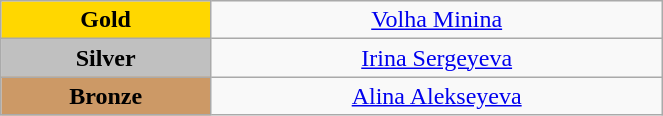<table class="wikitable" style="text-align:center; " width="35%">
<tr>
<td bgcolor="gold"><strong>Gold</strong></td>
<td><a href='#'>Volha Minina</a><br>  <small><em></em></small></td>
</tr>
<tr>
<td bgcolor="silver"><strong>Silver</strong></td>
<td><a href='#'>Irina Sergeyeva</a><br>  <small><em></em></small></td>
</tr>
<tr>
<td bgcolor="CC9966"><strong>Bronze</strong></td>
<td><a href='#'>Alina Alekseyeva</a><br>  <small><em></em></small></td>
</tr>
</table>
